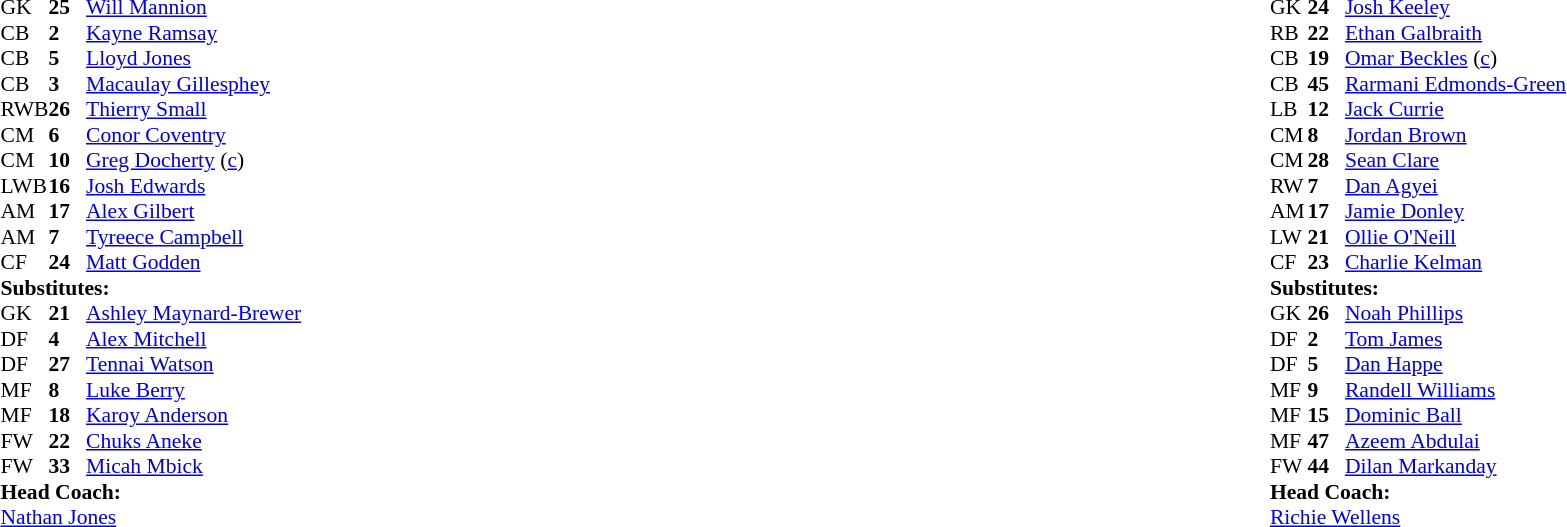<table style="width:100%">
<tr>
<td style="vertical-align:top;width=40%"><br><table cellspacing="0" cellpadding="0" style="font-size:90%;">
<tr>
<th width=25></th>
<th width=25></th>
</tr>
<tr>
<td>GK</td>
<td><strong>25</strong></td>
<td> <a href='#'>Will Mannion</a></td>
</tr>
<tr>
<td>CB</td>
<td><strong>2</strong></td>
<td> <a href='#'>Kayne Ramsay</a></td>
</tr>
<tr>
<td>CB</td>
<td><strong>5</strong></td>
<td> <a href='#'>Lloyd Jones</a></td>
<td></td>
</tr>
<tr>
<td>CB</td>
<td><strong>3</strong></td>
<td> <a href='#'>Macaulay Gillesphey</a></td>
</tr>
<tr>
<td>RWB</td>
<td><strong>26</strong></td>
<td> <a href='#'>Thierry Small</a></td>
<td></td>
<td></td>
</tr>
<tr>
<td>CM</td>
<td><strong>6</strong></td>
<td> <a href='#'>Conor Coventry</a></td>
</tr>
<tr>
<td>CM</td>
<td><strong>10</strong></td>
<td> <a href='#'>Greg Docherty</a> (<a href='#'>c</a>)</td>
</tr>
<tr>
<td>LWB</td>
<td><strong>16</strong></td>
<td> <a href='#'>Josh Edwards</a></td>
</tr>
<tr>
<td>AM</td>
<td><strong>17</strong></td>
<td> <a href='#'>Alex Gilbert</a></td>
<td></td>
<td></td>
</tr>
<tr>
<td>AM</td>
<td><strong>7</strong></td>
<td> <a href='#'>Tyreece Campbell</a></td>
<td></td>
<td></td>
</tr>
<tr>
<td>CF</td>
<td><strong>24</strong></td>
<td> <a href='#'>Matt Godden</a></td>
<td></td>
<td></td>
</tr>
<tr>
<td colspan=4><strong>Substitutes:</strong></td>
</tr>
<tr>
<td>GK</td>
<td><strong>21</strong></td>
<td> <a href='#'>Ashley Maynard-Brewer</a></td>
</tr>
<tr>
<td>DF</td>
<td><strong>4</strong></td>
<td> <a href='#'>Alex Mitchell</a></td>
</tr>
<tr>
<td>DF</td>
<td><strong>27</strong></td>
<td> <a href='#'>Tennai Watson</a></td>
<td></td>
<td></td>
</tr>
<tr>
<td>MF</td>
<td><strong>8</strong></td>
<td> <a href='#'>Luke Berry</a></td>
</tr>
<tr>
<td>MF</td>
<td><strong>18</strong></td>
<td> <a href='#'>Karoy Anderson</a></td>
<td></td>
<td></td>
</tr>
<tr>
<td>FW</td>
<td><strong>22</strong></td>
<td> <a href='#'>Chuks Aneke</a></td>
<td></td>
<td></td>
</tr>
<tr>
<td>FW</td>
<td><strong>33</strong></td>
<td> <a href='#'>Micah Mbick</a></td>
<td></td>
<td></td>
</tr>
<tr>
<td colspan=4><strong>Head Coach:</strong></td>
</tr>
<tr>
<td colspan="4"> <a href='#'>Nathan Jones</a></td>
</tr>
</table>
</td>
<td valign="top"></td>
<td valign="top" width="50%"><br><table style="font-size:90%;margin:auto" cellspacing="0" cellpadding="0">
<tr>
<th width=25></th>
<th width=25></th>
</tr>
<tr>
<td>GK</td>
<td><strong>24</strong></td>
<td> <a href='#'>Josh Keeley</a></td>
</tr>
<tr>
<td>RB</td>
<td><strong>22</strong></td>
<td> <a href='#'>Ethan Galbraith</a></td>
</tr>
<tr>
<td>CB</td>
<td><strong>19</strong></td>
<td> <a href='#'>Omar Beckles</a> (<a href='#'>c</a>)</td>
<td></td>
<td></td>
</tr>
<tr>
<td>CB</td>
<td><strong>45</strong></td>
<td> <a href='#'>Rarmani Edmonds-Green</a></td>
</tr>
<tr>
<td>LB</td>
<td><strong>12</strong></td>
<td> <a href='#'>Jack Currie</a></td>
</tr>
<tr>
<td>CM</td>
<td><strong>8</strong></td>
<td> <a href='#'>Jordan Brown</a></td>
<td></td>
<td></td>
</tr>
<tr>
<td>CM</td>
<td><strong>28</strong></td>
<td> <a href='#'>Sean Clare</a></td>
<td></td>
<td></td>
</tr>
<tr>
<td>RW</td>
<td><strong>7</strong></td>
<td> <a href='#'>Dan Agyei</a></td>
<td></td>
<td></td>
</tr>
<tr>
<td>AM</td>
<td><strong>17</strong></td>
<td> <a href='#'>Jamie Donley</a></td>
</tr>
<tr>
<td>LW</td>
<td><strong>21</strong></td>
<td> <a href='#'>Ollie O'Neill</a></td>
<td></td>
<td></td>
</tr>
<tr>
<td>CF</td>
<td><strong>23</strong></td>
<td> <a href='#'>Charlie Kelman</a></td>
</tr>
<tr>
<td colspan=4><strong>Substitutes:</strong></td>
</tr>
<tr>
<td>GK</td>
<td><strong>26</strong></td>
<td> <a href='#'>Noah Phillips</a></td>
</tr>
<tr>
<td>DF</td>
<td><strong>2</strong></td>
<td> <a href='#'>Tom James</a></td>
<td></td>
<td></td>
</tr>
<tr>
<td>DF</td>
<td><strong>5</strong></td>
<td> <a href='#'>Dan Happe</a></td>
<td></td>
<td></td>
</tr>
<tr>
<td>MF</td>
<td><strong>9</strong></td>
<td> <a href='#'>Randell Williams</a></td>
<td></td>
<td></td>
</tr>
<tr>
<td>MF</td>
<td><strong>15</strong></td>
<td> <a href='#'>Dominic Ball</a></td>
<td></td>
<td></td>
</tr>
<tr>
<td>MF</td>
<td><strong>47</strong></td>
<td> <a href='#'>Azeem Abdulai</a></td>
<td></td>
<td></td>
</tr>
<tr>
<td>FW</td>
<td><strong>44</strong></td>
<td> <a href='#'>Dilan Markanday</a></td>
</tr>
<tr>
<td colspan=4><strong>Head Coach:</strong></td>
</tr>
<tr>
<td colspan="4"> <a href='#'>Richie Wellens</a></td>
</tr>
</table>
</td>
</tr>
</table>
